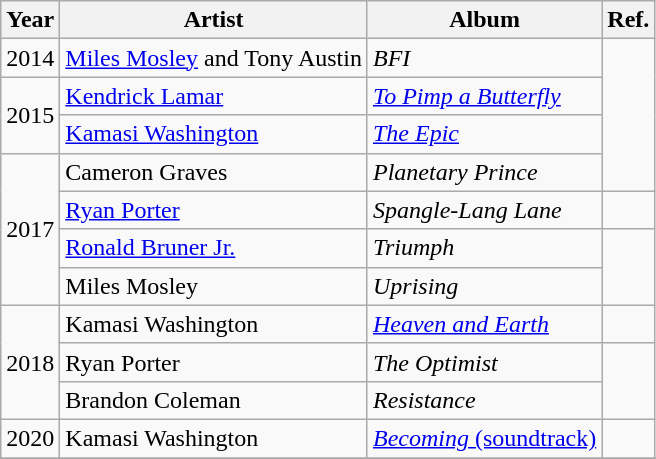<table class="wikitable">
<tr>
<th>Year</th>
<th>Artist</th>
<th>Album</th>
<th>Ref.</th>
</tr>
<tr>
<td>2014</td>
<td><a href='#'>Miles Mosley</a> and Tony Austin</td>
<td><em>BFI</em></td>
<td rowspan="4"></td>
</tr>
<tr>
<td rowspan="2">2015</td>
<td><a href='#'>Kendrick Lamar</a></td>
<td><em><a href='#'>To Pimp a Butterfly</a></em></td>
</tr>
<tr>
<td><a href='#'>Kamasi Washington</a></td>
<td><em><a href='#'>The Epic</a></em></td>
</tr>
<tr>
<td rowspan="4">2017</td>
<td>Cameron Graves</td>
<td><em>Planetary Prince</em></td>
</tr>
<tr>
<td><a href='#'>Ryan Porter</a></td>
<td><em>Spangle-Lang Lane</em></td>
<td></td>
</tr>
<tr>
<td><a href='#'>Ronald Bruner Jr.</a></td>
<td><em>Triumph</em></td>
<td rowspan="2"></td>
</tr>
<tr>
<td>Miles Mosley</td>
<td><em>Uprising</em></td>
</tr>
<tr>
<td rowspan="3">2018</td>
<td>Kamasi Washington</td>
<td><em><a href='#'>Heaven and Earth</a></em></td>
<td></td>
</tr>
<tr>
<td>Ryan Porter</td>
<td><em>The Optimist</em></td>
<td rowspan="2"></td>
</tr>
<tr>
<td>Brandon Coleman</td>
<td><em>Resistance</em></td>
</tr>
<tr>
<td>2020</td>
<td>Kamasi Washington</td>
<td><a href='#'><em>Becoming</em> (soundtrack)</a></td>
<td></td>
</tr>
<tr>
</tr>
</table>
